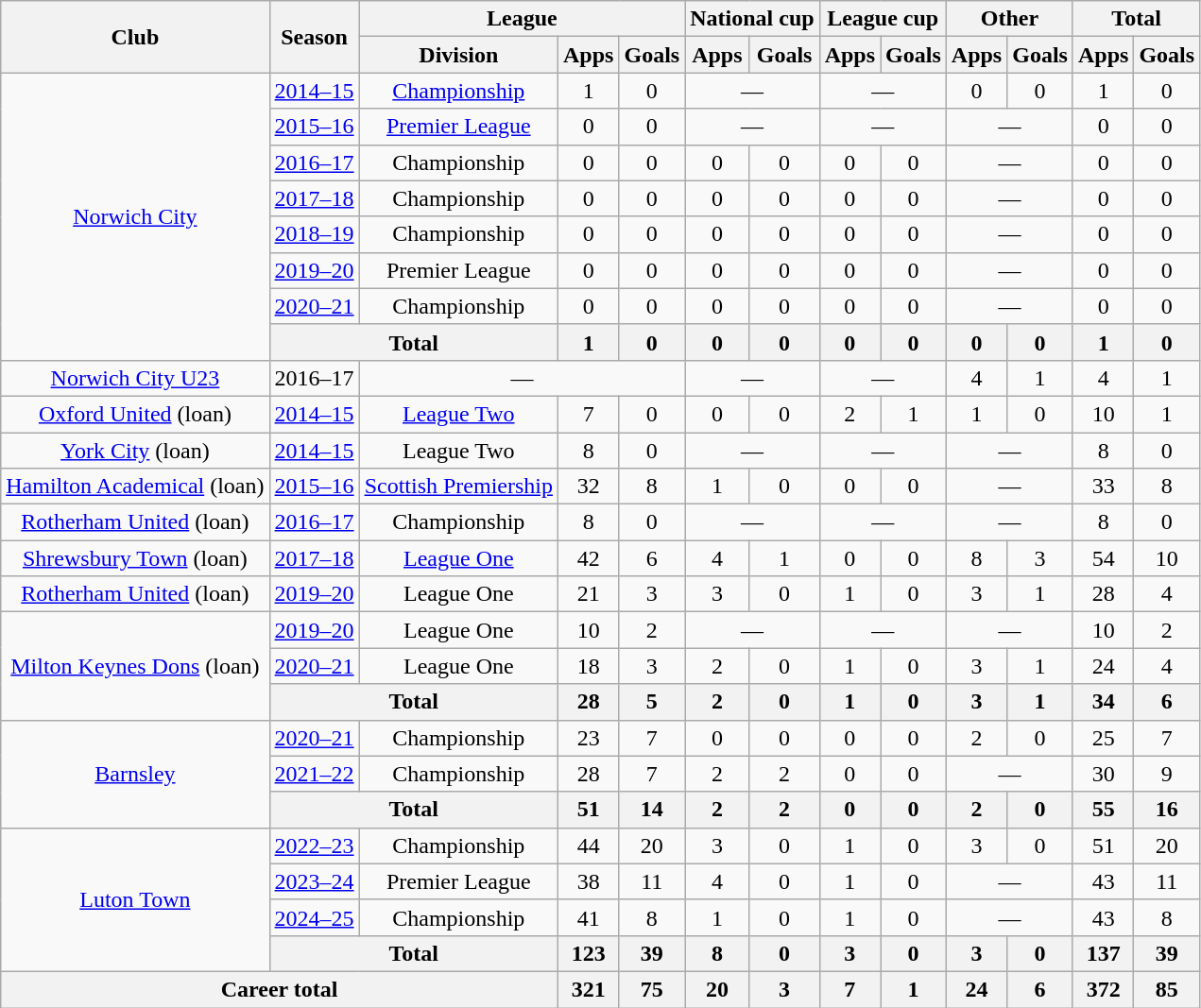<table class=wikitable style="text-align: center">
<tr>
<th rowspan=2>Club</th>
<th rowspan=2>Season</th>
<th colspan=3>League</th>
<th colspan=2>National cup</th>
<th colspan=2>League cup</th>
<th colspan=2>Other</th>
<th colspan=2>Total</th>
</tr>
<tr>
<th>Division</th>
<th>Apps</th>
<th>Goals</th>
<th>Apps</th>
<th>Goals</th>
<th>Apps</th>
<th>Goals</th>
<th>Apps</th>
<th>Goals</th>
<th>Apps</th>
<th>Goals</th>
</tr>
<tr>
<td rowspan=8><a href='#'>Norwich City</a></td>
<td><a href='#'>2014–15</a></td>
<td><a href='#'>Championship</a></td>
<td>1</td>
<td>0</td>
<td colspan=2>—</td>
<td colspan=2>—</td>
<td>0</td>
<td>0</td>
<td>1</td>
<td>0</td>
</tr>
<tr>
<td><a href='#'>2015–16</a></td>
<td><a href='#'>Premier League</a></td>
<td>0</td>
<td>0</td>
<td colspan=2>—</td>
<td colspan=2>—</td>
<td colspan=2>—</td>
<td>0</td>
<td>0</td>
</tr>
<tr>
<td><a href='#'>2016–17</a></td>
<td>Championship</td>
<td>0</td>
<td>0</td>
<td>0</td>
<td>0</td>
<td>0</td>
<td>0</td>
<td colspan=2>—</td>
<td>0</td>
<td>0</td>
</tr>
<tr>
<td><a href='#'>2017–18</a></td>
<td>Championship</td>
<td>0</td>
<td>0</td>
<td>0</td>
<td>0</td>
<td>0</td>
<td>0</td>
<td colspan=2>—</td>
<td>0</td>
<td>0</td>
</tr>
<tr>
<td><a href='#'>2018–19</a></td>
<td>Championship</td>
<td>0</td>
<td>0</td>
<td>0</td>
<td>0</td>
<td>0</td>
<td>0</td>
<td colspan=2>—</td>
<td>0</td>
<td>0</td>
</tr>
<tr>
<td><a href='#'>2019–20</a></td>
<td>Premier League</td>
<td>0</td>
<td>0</td>
<td>0</td>
<td>0</td>
<td>0</td>
<td>0</td>
<td colspan=2>—</td>
<td>0</td>
<td>0</td>
</tr>
<tr>
<td><a href='#'>2020–21</a></td>
<td>Championship</td>
<td>0</td>
<td>0</td>
<td>0</td>
<td>0</td>
<td>0</td>
<td>0</td>
<td colspan=2>—</td>
<td>0</td>
<td>0</td>
</tr>
<tr>
<th colspan=2>Total</th>
<th>1</th>
<th>0</th>
<th>0</th>
<th>0</th>
<th>0</th>
<th>0</th>
<th>0</th>
<th>0</th>
<th>1</th>
<th>0</th>
</tr>
<tr>
<td><a href='#'>Norwich City U23</a></td>
<td>2016–17</td>
<td colspan=3>—</td>
<td colspan=2>—</td>
<td colspan=2>—</td>
<td>4</td>
<td>1</td>
<td>4</td>
<td>1</td>
</tr>
<tr>
<td><a href='#'>Oxford United</a> (loan)</td>
<td><a href='#'>2014–15</a></td>
<td><a href='#'>League Two</a></td>
<td>7</td>
<td>0</td>
<td>0</td>
<td>0</td>
<td>2</td>
<td>1</td>
<td>1</td>
<td>0</td>
<td>10</td>
<td>1</td>
</tr>
<tr>
<td><a href='#'>York City</a> (loan)</td>
<td><a href='#'>2014–15</a></td>
<td>League Two</td>
<td>8</td>
<td>0</td>
<td colspan=2>—</td>
<td colspan=2>—</td>
<td colspan=2>—</td>
<td>8</td>
<td>0</td>
</tr>
<tr>
<td><a href='#'>Hamilton Academical</a> (loan)</td>
<td><a href='#'>2015–16</a></td>
<td><a href='#'>Scottish Premiership</a></td>
<td>32</td>
<td>8</td>
<td>1</td>
<td>0</td>
<td>0</td>
<td>0</td>
<td colspan=2>—</td>
<td>33</td>
<td>8</td>
</tr>
<tr>
<td><a href='#'>Rotherham United</a> (loan)</td>
<td><a href='#'>2016–17</a></td>
<td>Championship</td>
<td>8</td>
<td>0</td>
<td colspan=2>—</td>
<td colspan=2>—</td>
<td colspan=2>—</td>
<td>8</td>
<td>0</td>
</tr>
<tr>
<td><a href='#'>Shrewsbury Town</a> (loan)</td>
<td><a href='#'>2017–18</a></td>
<td><a href='#'>League One</a></td>
<td>42</td>
<td>6</td>
<td>4</td>
<td>1</td>
<td>0</td>
<td>0</td>
<td>8</td>
<td>3</td>
<td>54</td>
<td>10</td>
</tr>
<tr>
<td><a href='#'>Rotherham United</a> (loan)</td>
<td><a href='#'>2019–20</a></td>
<td>League One</td>
<td>21</td>
<td>3</td>
<td>3</td>
<td>0</td>
<td>1</td>
<td>0</td>
<td>3</td>
<td>1</td>
<td>28</td>
<td>4</td>
</tr>
<tr>
<td rowspan=3><a href='#'>Milton Keynes Dons</a> (loan)</td>
<td><a href='#'>2019–20</a></td>
<td>League One</td>
<td>10</td>
<td>2</td>
<td colspan=2>—</td>
<td colspan=2>—</td>
<td colspan=2>—</td>
<td>10</td>
<td>2</td>
</tr>
<tr>
<td><a href='#'>2020–21</a></td>
<td>League One</td>
<td>18</td>
<td>3</td>
<td>2</td>
<td>0</td>
<td>1</td>
<td>0</td>
<td>3</td>
<td>1</td>
<td>24</td>
<td>4</td>
</tr>
<tr>
<th colspan=2>Total</th>
<th>28</th>
<th>5</th>
<th>2</th>
<th>0</th>
<th>1</th>
<th>0</th>
<th>3</th>
<th>1</th>
<th>34</th>
<th>6</th>
</tr>
<tr>
<td rowspan=3><a href='#'>Barnsley</a></td>
<td><a href='#'>2020–21</a></td>
<td>Championship</td>
<td>23</td>
<td>7</td>
<td>0</td>
<td>0</td>
<td>0</td>
<td>0</td>
<td>2</td>
<td>0</td>
<td>25</td>
<td>7</td>
</tr>
<tr>
<td><a href='#'>2021–22</a></td>
<td>Championship</td>
<td>28</td>
<td>7</td>
<td>2</td>
<td>2</td>
<td>0</td>
<td>0</td>
<td colspan=2>—</td>
<td>30</td>
<td>9</td>
</tr>
<tr>
<th colspan=2>Total</th>
<th>51</th>
<th>14</th>
<th>2</th>
<th>2</th>
<th>0</th>
<th>0</th>
<th>2</th>
<th>0</th>
<th>55</th>
<th>16</th>
</tr>
<tr>
<td rowspan=4><a href='#'>Luton Town</a></td>
<td><a href='#'>2022–23</a></td>
<td>Championship</td>
<td>44</td>
<td>20</td>
<td>3</td>
<td>0</td>
<td>1</td>
<td>0</td>
<td>3</td>
<td>0</td>
<td>51</td>
<td>20</td>
</tr>
<tr>
<td><a href='#'>2023–24</a></td>
<td>Premier League</td>
<td>38</td>
<td>11</td>
<td>4</td>
<td>0</td>
<td>1</td>
<td>0</td>
<td colspan=2>—</td>
<td>43</td>
<td>11</td>
</tr>
<tr>
<td><a href='#'>2024–25</a></td>
<td>Championship</td>
<td>41</td>
<td>8</td>
<td>1</td>
<td>0</td>
<td>1</td>
<td>0</td>
<td colspan=2>—</td>
<td>43</td>
<td>8</td>
</tr>
<tr>
<th colspan=2>Total</th>
<th>123</th>
<th>39</th>
<th>8</th>
<th>0</th>
<th>3</th>
<th>0</th>
<th>3</th>
<th>0</th>
<th>137</th>
<th>39</th>
</tr>
<tr>
<th colspan=3>Career total</th>
<th>321</th>
<th>75</th>
<th>20</th>
<th>3</th>
<th>7</th>
<th>1</th>
<th>24</th>
<th>6</th>
<th>372</th>
<th>85</th>
</tr>
</table>
